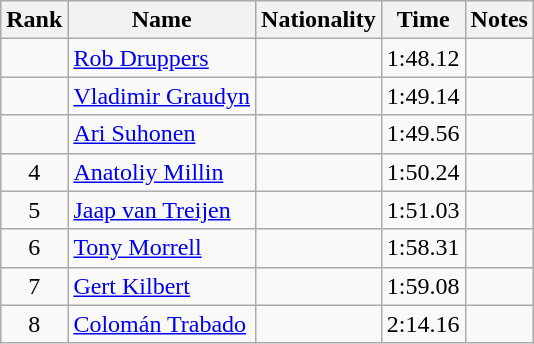<table class="wikitable sortable" style="text-align:center">
<tr>
<th>Rank</th>
<th>Name</th>
<th>Nationality</th>
<th>Time</th>
<th>Notes</th>
</tr>
<tr>
<td></td>
<td align="left"><a href='#'>Rob Druppers</a></td>
<td align=left></td>
<td>1:48.12</td>
<td></td>
</tr>
<tr>
<td></td>
<td align="left"><a href='#'>Vladimir Graudyn</a></td>
<td align=left></td>
<td>1:49.14</td>
<td></td>
</tr>
<tr>
<td></td>
<td align="left"><a href='#'>Ari Suhonen</a></td>
<td align=left></td>
<td>1:49.56</td>
<td></td>
</tr>
<tr>
<td>4</td>
<td align="left"><a href='#'>Anatoliy Millin</a></td>
<td align=left></td>
<td>1:50.24</td>
<td></td>
</tr>
<tr>
<td>5</td>
<td align="left"><a href='#'>Jaap van Treijen</a></td>
<td align=left></td>
<td>1:51.03</td>
<td></td>
</tr>
<tr>
<td>6</td>
<td align="left"><a href='#'>Tony Morrell</a></td>
<td align=left></td>
<td>1:58.31</td>
<td></td>
</tr>
<tr>
<td>7</td>
<td align="left"><a href='#'>Gert Kilbert</a></td>
<td align=left></td>
<td>1:59.08</td>
<td></td>
</tr>
<tr>
<td>8</td>
<td align="left"><a href='#'>Colomán Trabado</a></td>
<td align=left></td>
<td>2:14.16</td>
<td></td>
</tr>
</table>
